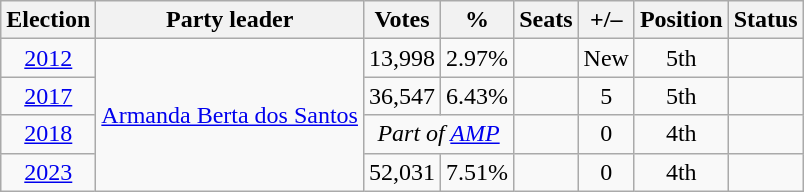<table class=wikitable style=text-align:center>
<tr>
<th>Election</th>
<th>Party leader</th>
<th>Votes</th>
<th>%</th>
<th>Seats</th>
<th>+/–</th>
<th>Position</th>
<th>Status</th>
</tr>
<tr>
<td><a href='#'>2012</a></td>
<td rowspan=4><a href='#'>Armanda Berta dos Santos</a></td>
<td>13,998</td>
<td>2.97%</td>
<td></td>
<td>New</td>
<td>5th</td>
<td></td>
</tr>
<tr>
<td><a href='#'>2017</a></td>
<td>36,547</td>
<td>6.43%</td>
<td></td>
<td> 5</td>
<td> 5th</td>
<td></td>
</tr>
<tr>
<td><a href='#'>2018</a></td>
<td colspan=2><em>Part of <a href='#'>AMP</a></em></td>
<td></td>
<td> 0</td>
<td> 4th</td>
<td></td>
</tr>
<tr>
<td><a href='#'>2023</a></td>
<td>52,031</td>
<td>7.51%</td>
<td></td>
<td> 0</td>
<td> 4th</td>
<td></td>
</tr>
</table>
